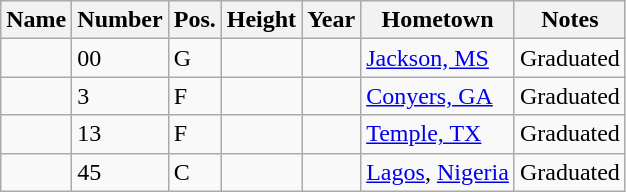<table class="wikitable sortable" border="1">
<tr>
<th>Name</th>
<th>Number</th>
<th>Pos.</th>
<th>Height</th>
<th>Year</th>
<th>Hometown</th>
<th class="unsortable">Notes</th>
</tr>
<tr>
<td></td>
<td>00</td>
<td>G</td>
<td></td>
<td></td>
<td><a href='#'>Jackson, MS</a></td>
<td>Graduated</td>
</tr>
<tr>
<td></td>
<td>3</td>
<td>F</td>
<td></td>
<td></td>
<td><a href='#'>Conyers, GA</a></td>
<td>Graduated</td>
</tr>
<tr>
<td></td>
<td>13</td>
<td>F</td>
<td></td>
<td></td>
<td><a href='#'>Temple, TX</a></td>
<td>Graduated</td>
</tr>
<tr>
<td></td>
<td>45</td>
<td>C</td>
<td></td>
<td></td>
<td><a href='#'>Lagos</a>, <a href='#'>Nigeria</a></td>
<td>Graduated</td>
</tr>
</table>
